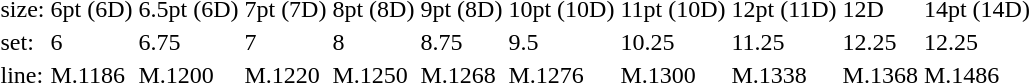<table style="margin-left:40px;">
<tr>
<td>size:</td>
<td>6pt (6D)</td>
<td>6.5pt (6D)</td>
<td>7pt (7D)</td>
<td>8pt (8D)</td>
<td>9pt (8D)</td>
<td>10pt (10D)</td>
<td>11pt (10D)</td>
<td>12pt (11D)</td>
<td>12D</td>
<td>14pt (14D)</td>
</tr>
<tr>
<td>set:</td>
<td>6</td>
<td>6.75</td>
<td>7</td>
<td>8</td>
<td>8.75</td>
<td>9.5</td>
<td>10.25</td>
<td>11.25</td>
<td>12.25</td>
<td>12.25</td>
</tr>
<tr>
<td>line:</td>
<td>M.1186</td>
<td>M.1200</td>
<td>M.1220</td>
<td>M.1250</td>
<td>M.1268</td>
<td>M.1276</td>
<td>M.1300</td>
<td>M.1338</td>
<td>M.1368</td>
<td>M.1486</td>
</tr>
</table>
